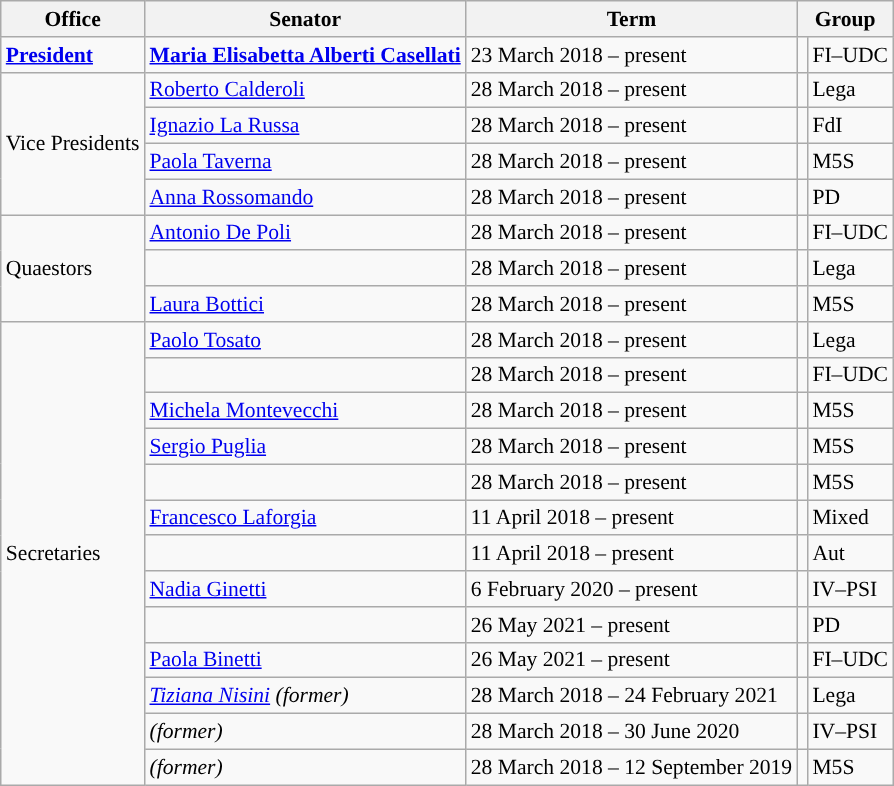<table class="wikitable" style="text-align:left; font-size:90%;">
<tr>
<th>Office</th>
<th>Senator</th>
<th>Term</th>
<th colspan="2">Group</th>
</tr>
<tr>
<td><strong><a href='#'>President</a></strong></td>
<td><strong><a href='#'>Maria Elisabetta Alberti Casellati</a></strong></td>
<td>23 March 2018 – present</td>
<td style="background-color:"></td>
<td>FI–UDC</td>
</tr>
<tr>
<td rowspan="4">Vice Presidents</td>
<td><a href='#'>Roberto Calderoli</a></td>
<td>28 March 2018 – present</td>
<td style="background-color:"></td>
<td>Lega</td>
</tr>
<tr>
<td><a href='#'>Ignazio La Russa</a></td>
<td>28 March 2018 – present</td>
<td style="background-color:"></td>
<td>FdI</td>
</tr>
<tr>
<td><a href='#'>Paola Taverna</a></td>
<td>28 March 2018 – present</td>
<td style="background-color:"></td>
<td>M5S</td>
</tr>
<tr>
<td><a href='#'>Anna Rossomando</a></td>
<td>28 March 2018 – present</td>
<td style="background-color:"></td>
<td>PD</td>
</tr>
<tr>
<td rowspan="3">Quaestors</td>
<td><a href='#'>Antonio De Poli</a></td>
<td>28 March 2018 – present</td>
<td style="background-color:"></td>
<td>FI–UDC</td>
</tr>
<tr>
<td></td>
<td>28 March 2018 – present</td>
<td style="background-color:"></td>
<td>Lega</td>
</tr>
<tr>
<td><a href='#'>Laura Bottici</a></td>
<td>28 March 2018 – present</td>
<td style="background-color:"></td>
<td>M5S</td>
</tr>
<tr>
<td rowspan="13">Secretaries</td>
<td><a href='#'>Paolo Tosato</a></td>
<td>28 March 2018 – present</td>
<td style="background-color:"></td>
<td>Lega</td>
</tr>
<tr>
<td></td>
<td>28 March 2018 – present</td>
<td style="background-color:"></td>
<td>FI–UDC</td>
</tr>
<tr>
<td><a href='#'>Michela Montevecchi</a></td>
<td>28 March 2018 – present</td>
<td style="background-color:"></td>
<td>M5S</td>
</tr>
<tr>
<td><a href='#'>Sergio Puglia</a></td>
<td>28 March 2018 – present</td>
<td style="background-color:"></td>
<td>M5S</td>
</tr>
<tr>
<td></td>
<td>28 March 2018 – present</td>
<td style="background-color:"></td>
<td>M5S</td>
</tr>
<tr>
<td><a href='#'>Francesco Laforgia</a></td>
<td>11 April 2018 – present</td>
<td style="background-color:"></td>
<td>Mixed</td>
</tr>
<tr>
<td></td>
<td>11 April 2018 – present</td>
<td style="background-color:"></td>
<td>Aut</td>
</tr>
<tr>
<td><a href='#'>Nadia Ginetti</a></td>
<td>6 February 2020 – present</td>
<td style="background-color:"></td>
<td>IV–PSI</td>
</tr>
<tr>
<td></td>
<td>26 May 2021 – present</td>
<td style="background-color:"></td>
<td>PD</td>
</tr>
<tr>
<td><a href='#'>Paola Binetti</a></td>
<td>26 May 2021 – present</td>
<td style="background-color:"></td>
<td>FI–UDC</td>
</tr>
<tr>
<td><em><a href='#'>Tiziana Nisini</a> (former)</em></td>
<td>28 March 2018 – 24 February 2021</td>
<td style="background-color:"></td>
<td>Lega</td>
</tr>
<tr>
<td><em> (former)</em></td>
<td>28 March 2018 – 30 June 2020</td>
<td style="background-color:"></td>
<td>IV–PSI</td>
</tr>
<tr>
<td><em> (former)</em></td>
<td>28 March 2018 – 12 September 2019</td>
<td style="background-color:"></td>
<td>M5S</td>
</tr>
</table>
